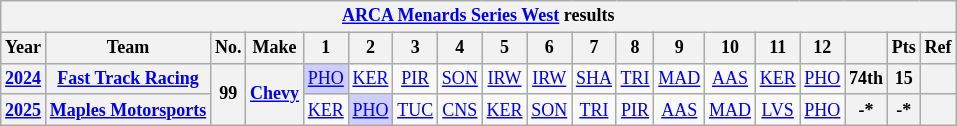<table class="wikitable" style="text-align:center; font-size:75%">
<tr>
<th colspan=19><a href='#'>ARCA Menards Series West</a> results</th>
</tr>
<tr>
<th>Year</th>
<th>Team</th>
<th>No.</th>
<th>Make</th>
<th>1</th>
<th>2</th>
<th>3</th>
<th>4</th>
<th>5</th>
<th>6</th>
<th>7</th>
<th>8</th>
<th>9</th>
<th>10</th>
<th>11</th>
<th>12</th>
<th></th>
<th>Pts</th>
<th>Ref</th>
</tr>
<tr>
<th><a href='#'>2024</a></th>
<th><a href='#'>Fast Track Racing</a></th>
<th rowspan=2>99</th>
<th rowspan=2><a href='#'>Chevy</a></th>
<td style="background:#CFCFFF;"><a href='#'>PHO</a><br></td>
<td><a href='#'>KER</a></td>
<td><a href='#'>PIR</a></td>
<td><a href='#'>SON</a></td>
<td><a href='#'>IRW</a></td>
<td><a href='#'>IRW</a></td>
<td><a href='#'>SHA</a></td>
<td><a href='#'>TRI</a></td>
<td><a href='#'>MAD</a></td>
<td><a href='#'>AAS</a></td>
<td><a href='#'>KER</a></td>
<td><a href='#'>PHO</a></td>
<th>74th</th>
<th>15</th>
<th></th>
</tr>
<tr>
<th><a href='#'>2025</a></th>
<th><a href='#'>Maples Motorsports</a></th>
<td><a href='#'>KER</a></td>
<td style="background:#CFCFFF;"><a href='#'>PHO</a><br></td>
<td><a href='#'>TUC</a></td>
<td><a href='#'>CNS</a></td>
<td><a href='#'>KER</a></td>
<td><a href='#'>SON</a></td>
<td><a href='#'>TRI</a></td>
<td><a href='#'>PIR</a></td>
<td><a href='#'>AAS</a></td>
<td><a href='#'>MAD</a></td>
<td><a href='#'>LVS</a></td>
<td><a href='#'>PHO</a></td>
<th>-*</th>
<th>-*</th>
<th></th>
</tr>
</table>
